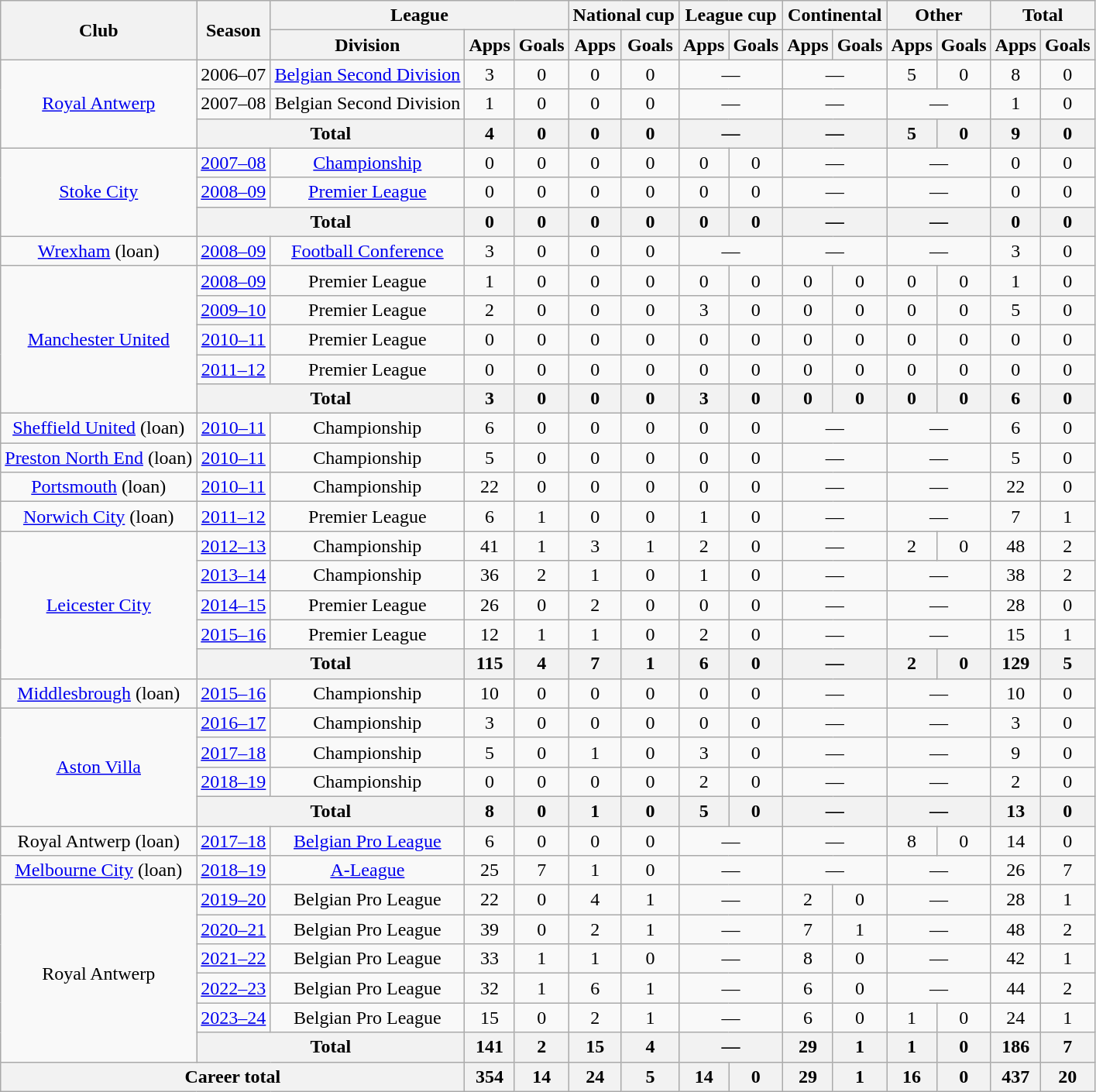<table class="wikitable" style="text-align:center">
<tr>
<th rowspan="2">Club</th>
<th rowspan="2">Season</th>
<th colspan="3">League</th>
<th colspan="2">National cup</th>
<th colspan="2">League cup</th>
<th colspan="2">Continental</th>
<th colspan="2">Other</th>
<th colspan="2">Total</th>
</tr>
<tr>
<th>Division</th>
<th>Apps</th>
<th>Goals</th>
<th>Apps</th>
<th>Goals</th>
<th>Apps</th>
<th>Goals</th>
<th>Apps</th>
<th>Goals</th>
<th>Apps</th>
<th>Goals</th>
<th>Apps</th>
<th>Goals</th>
</tr>
<tr>
<td rowspan="3"><a href='#'>Royal Antwerp</a></td>
<td>2006–07</td>
<td><a href='#'>Belgian Second Division</a></td>
<td>3</td>
<td>0</td>
<td>0</td>
<td>0</td>
<td colspan="2">—</td>
<td colspan="2">—</td>
<td>5</td>
<td>0</td>
<td>8</td>
<td>0</td>
</tr>
<tr>
<td>2007–08</td>
<td>Belgian Second Division</td>
<td>1</td>
<td>0</td>
<td>0</td>
<td>0</td>
<td colspan="2">—</td>
<td colspan="2">—</td>
<td colspan="2">—</td>
<td>1</td>
<td>0</td>
</tr>
<tr>
<th colspan="2">Total</th>
<th>4</th>
<th>0</th>
<th>0</th>
<th>0</th>
<th colspan="2">—</th>
<th colspan="2">—</th>
<th>5</th>
<th>0</th>
<th>9</th>
<th>0</th>
</tr>
<tr>
<td rowspan="3"><a href='#'>Stoke City</a></td>
<td><a href='#'>2007–08</a></td>
<td><a href='#'>Championship</a></td>
<td>0</td>
<td>0</td>
<td>0</td>
<td>0</td>
<td>0</td>
<td>0</td>
<td colspan="2">—</td>
<td colspan="2">—</td>
<td>0</td>
<td>0</td>
</tr>
<tr>
<td><a href='#'>2008–09</a></td>
<td><a href='#'>Premier League</a></td>
<td>0</td>
<td>0</td>
<td>0</td>
<td>0</td>
<td>0</td>
<td>0</td>
<td colspan="2">—</td>
<td colspan="2">—</td>
<td>0</td>
<td>0</td>
</tr>
<tr>
<th colspan="2">Total</th>
<th>0</th>
<th>0</th>
<th>0</th>
<th>0</th>
<th>0</th>
<th>0</th>
<th colspan="2">—</th>
<th colspan="2">—</th>
<th>0</th>
<th>0</th>
</tr>
<tr>
<td><a href='#'>Wrexham</a> (loan)</td>
<td><a href='#'>2008–09</a></td>
<td><a href='#'>Football Conference</a></td>
<td>3</td>
<td>0</td>
<td>0</td>
<td>0</td>
<td colspan="2">—</td>
<td colspan="2">—</td>
<td colspan="2">—</td>
<td>3</td>
<td>0</td>
</tr>
<tr>
<td rowspan="5"><a href='#'>Manchester United</a></td>
<td><a href='#'>2008–09</a></td>
<td>Premier League</td>
<td>1</td>
<td>0</td>
<td>0</td>
<td>0</td>
<td>0</td>
<td>0</td>
<td>0</td>
<td>0</td>
<td>0</td>
<td>0</td>
<td>1</td>
<td>0</td>
</tr>
<tr>
<td><a href='#'>2009–10</a></td>
<td>Premier League</td>
<td>2</td>
<td>0</td>
<td>0</td>
<td>0</td>
<td>3</td>
<td>0</td>
<td>0</td>
<td>0</td>
<td>0</td>
<td>0</td>
<td>5</td>
<td>0</td>
</tr>
<tr>
<td><a href='#'>2010–11</a></td>
<td>Premier League</td>
<td>0</td>
<td>0</td>
<td>0</td>
<td>0</td>
<td>0</td>
<td>0</td>
<td>0</td>
<td>0</td>
<td>0</td>
<td>0</td>
<td>0</td>
<td>0</td>
</tr>
<tr>
<td><a href='#'>2011–12</a></td>
<td>Premier League</td>
<td>0</td>
<td>0</td>
<td>0</td>
<td>0</td>
<td>0</td>
<td>0</td>
<td>0</td>
<td>0</td>
<td>0</td>
<td>0</td>
<td>0</td>
<td>0</td>
</tr>
<tr>
<th colspan="2">Total</th>
<th>3</th>
<th>0</th>
<th>0</th>
<th>0</th>
<th>3</th>
<th>0</th>
<th>0</th>
<th>0</th>
<th>0</th>
<th>0</th>
<th>6</th>
<th>0</th>
</tr>
<tr>
<td><a href='#'>Sheffield United</a> (loan)</td>
<td><a href='#'>2010–11</a></td>
<td>Championship</td>
<td>6</td>
<td>0</td>
<td>0</td>
<td>0</td>
<td>0</td>
<td>0</td>
<td colspan="2">—</td>
<td colspan="2">—</td>
<td>6</td>
<td>0</td>
</tr>
<tr>
<td><a href='#'>Preston North End</a> (loan)</td>
<td><a href='#'>2010–11</a></td>
<td>Championship</td>
<td>5</td>
<td>0</td>
<td>0</td>
<td>0</td>
<td>0</td>
<td>0</td>
<td colspan="2">—</td>
<td colspan="2">—</td>
<td>5</td>
<td>0</td>
</tr>
<tr>
<td><a href='#'>Portsmouth</a> (loan)</td>
<td><a href='#'>2010–11</a></td>
<td>Championship</td>
<td>22</td>
<td>0</td>
<td>0</td>
<td>0</td>
<td>0</td>
<td>0</td>
<td colspan="2">—</td>
<td colspan="2">—</td>
<td>22</td>
<td>0</td>
</tr>
<tr>
<td><a href='#'>Norwich City</a> (loan)</td>
<td><a href='#'>2011–12</a></td>
<td>Premier League</td>
<td>6</td>
<td>1</td>
<td>0</td>
<td>0</td>
<td>1</td>
<td>0</td>
<td colspan="2">—</td>
<td colspan="2">—</td>
<td>7</td>
<td>1</td>
</tr>
<tr>
<td rowspan="5"><a href='#'>Leicester City</a></td>
<td><a href='#'>2012–13</a></td>
<td>Championship</td>
<td>41</td>
<td>1</td>
<td>3</td>
<td>1</td>
<td>2</td>
<td>0</td>
<td colspan="2">—</td>
<td>2</td>
<td>0</td>
<td>48</td>
<td>2</td>
</tr>
<tr>
<td><a href='#'>2013–14</a></td>
<td>Championship</td>
<td>36</td>
<td>2</td>
<td>1</td>
<td>0</td>
<td>1</td>
<td>0</td>
<td colspan="2">—</td>
<td colspan="2">—</td>
<td>38</td>
<td>2</td>
</tr>
<tr>
<td><a href='#'>2014–15</a></td>
<td>Premier League</td>
<td>26</td>
<td>0</td>
<td>2</td>
<td>0</td>
<td>0</td>
<td>0</td>
<td colspan="2">—</td>
<td colspan="2">—</td>
<td>28</td>
<td>0</td>
</tr>
<tr>
<td><a href='#'>2015–16</a></td>
<td>Premier League</td>
<td>12</td>
<td>1</td>
<td>1</td>
<td>0</td>
<td>2</td>
<td>0</td>
<td colspan="2">—</td>
<td colspan="2">—</td>
<td>15</td>
<td>1</td>
</tr>
<tr>
<th colspan="2">Total</th>
<th>115</th>
<th>4</th>
<th>7</th>
<th>1</th>
<th>6</th>
<th>0</th>
<th colspan="2">—</th>
<th>2</th>
<th>0</th>
<th>129</th>
<th>5</th>
</tr>
<tr>
<td><a href='#'>Middlesbrough</a> (loan)</td>
<td><a href='#'>2015–16</a></td>
<td>Championship</td>
<td>10</td>
<td>0</td>
<td>0</td>
<td>0</td>
<td>0</td>
<td>0</td>
<td colspan="2">—</td>
<td colspan="2">—</td>
<td>10</td>
<td>0</td>
</tr>
<tr>
<td rowspan="4"><a href='#'>Aston Villa</a></td>
<td><a href='#'>2016–17</a></td>
<td>Championship</td>
<td>3</td>
<td>0</td>
<td>0</td>
<td>0</td>
<td>0</td>
<td>0</td>
<td colspan="2">—</td>
<td colspan="2">—</td>
<td>3</td>
<td>0</td>
</tr>
<tr>
<td><a href='#'>2017–18</a></td>
<td>Championship</td>
<td>5</td>
<td>0</td>
<td>1</td>
<td>0</td>
<td>3</td>
<td>0</td>
<td colspan="2">—</td>
<td colspan="2">—</td>
<td>9</td>
<td>0</td>
</tr>
<tr>
<td><a href='#'>2018–19</a></td>
<td>Championship</td>
<td>0</td>
<td>0</td>
<td>0</td>
<td>0</td>
<td>2</td>
<td>0</td>
<td colspan="2">—</td>
<td colspan="2">—</td>
<td>2</td>
<td>0</td>
</tr>
<tr>
<th colspan="2">Total</th>
<th>8</th>
<th>0</th>
<th>1</th>
<th>0</th>
<th>5</th>
<th>0</th>
<th colspan="2">—</th>
<th colspan="2">—</th>
<th>13</th>
<th>0</th>
</tr>
<tr>
<td>Royal Antwerp (loan)</td>
<td><a href='#'>2017–18</a></td>
<td><a href='#'>Belgian Pro League</a></td>
<td>6</td>
<td>0</td>
<td>0</td>
<td>0</td>
<td colspan="2">—</td>
<td colspan="2">—</td>
<td>8</td>
<td>0</td>
<td>14</td>
<td>0</td>
</tr>
<tr>
<td><a href='#'>Melbourne City</a> (loan)</td>
<td><a href='#'>2018–19</a></td>
<td><a href='#'>A-League</a></td>
<td>25</td>
<td>7</td>
<td>1</td>
<td>0</td>
<td colspan="2">—</td>
<td colspan="2">—</td>
<td colspan="2">—</td>
<td>26</td>
<td>7</td>
</tr>
<tr>
<td rowspan="6">Royal Antwerp</td>
<td><a href='#'>2019–20</a></td>
<td>Belgian Pro League</td>
<td>22</td>
<td>0</td>
<td>4</td>
<td>1</td>
<td colspan="2">—</td>
<td>2</td>
<td>0</td>
<td colspan="2">—</td>
<td>28</td>
<td>1</td>
</tr>
<tr>
<td><a href='#'>2020–21</a></td>
<td>Belgian Pro League</td>
<td>39</td>
<td>0</td>
<td>2</td>
<td>1</td>
<td colspan="2">—</td>
<td>7</td>
<td>1</td>
<td colspan="2">—</td>
<td>48</td>
<td>2</td>
</tr>
<tr>
<td><a href='#'>2021–22</a></td>
<td>Belgian Pro League</td>
<td>33</td>
<td>1</td>
<td>1</td>
<td>0</td>
<td colspan="2">—</td>
<td>8</td>
<td>0</td>
<td colspan="2">—</td>
<td>42</td>
<td>1</td>
</tr>
<tr>
<td><a href='#'>2022–23</a></td>
<td>Belgian Pro League</td>
<td>32</td>
<td>1</td>
<td>6</td>
<td>1</td>
<td colspan="2">—</td>
<td>6</td>
<td>0</td>
<td colspan="2">—</td>
<td>44</td>
<td>2</td>
</tr>
<tr>
<td><a href='#'>2023–24</a></td>
<td>Belgian Pro League</td>
<td>15</td>
<td>0</td>
<td>2</td>
<td>1</td>
<td colspan="2">—</td>
<td>6</td>
<td>0</td>
<td>1</td>
<td>0</td>
<td>24</td>
<td>1</td>
</tr>
<tr>
<th colspan="2">Total</th>
<th>141</th>
<th>2</th>
<th>15</th>
<th>4</th>
<th colspan="2">—</th>
<th>29</th>
<th>1</th>
<th>1</th>
<th>0</th>
<th>186</th>
<th>7</th>
</tr>
<tr>
<th colspan="3">Career total</th>
<th>354</th>
<th>14</th>
<th>24</th>
<th>5</th>
<th>14</th>
<th>0</th>
<th>29</th>
<th>1</th>
<th>16</th>
<th>0</th>
<th>437</th>
<th>20</th>
</tr>
</table>
